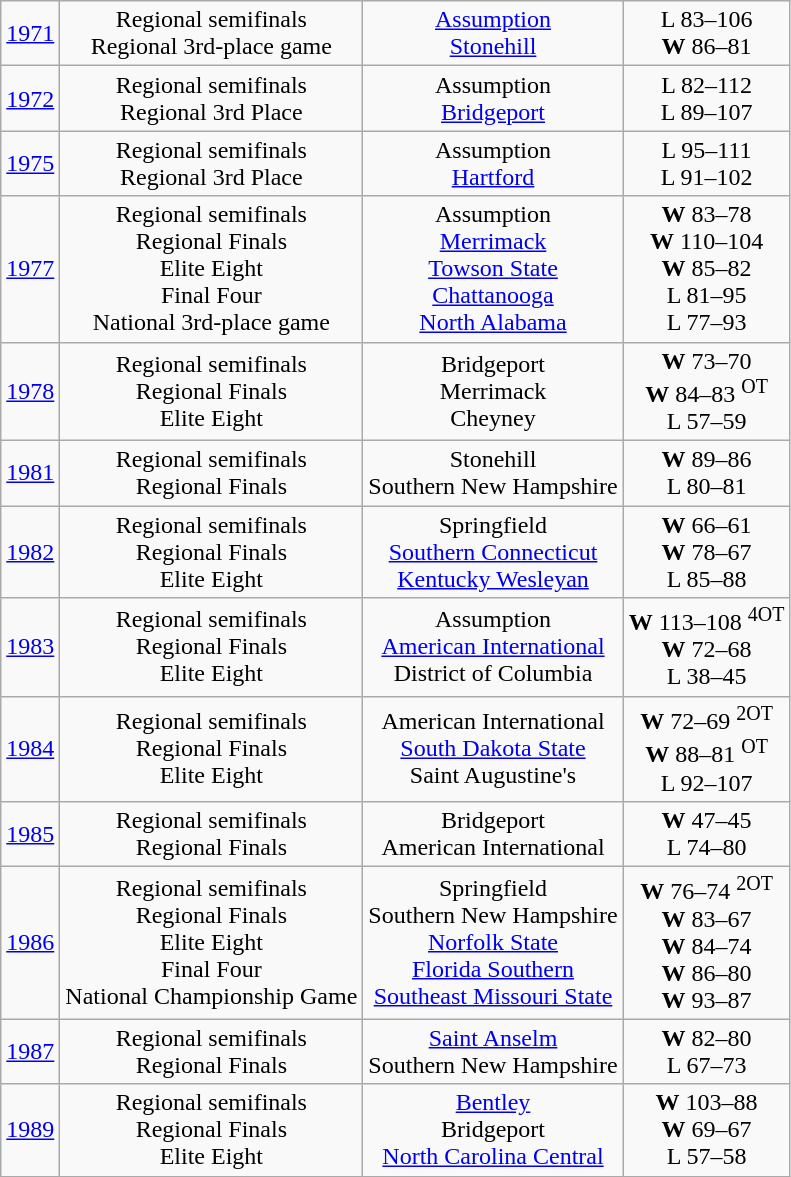<table class="wikitable">
<tr align="center">
<td><a href='#'>1971</a></td>
<td>Regional semifinals<br>Regional 3rd-place game</td>
<td><a href='#'>Assumption</a><br><a href='#'>Stonehill</a></td>
<td>L 83–106<br><strong>W</strong> 86–81</td>
</tr>
<tr align="center">
<td><a href='#'>1972</a></td>
<td>Regional semifinals<br>Regional 3rd Place</td>
<td>Assumption<br><a href='#'>Bridgeport</a></td>
<td>L 82–112<br>L 89–107</td>
</tr>
<tr align="center">
<td><a href='#'>1975</a></td>
<td>Regional semifinals<br>Regional 3rd Place</td>
<td>Assumption<br><a href='#'>Hartford</a></td>
<td>L 95–111<br>L 91–102</td>
</tr>
<tr align="center">
<td><a href='#'>1977</a></td>
<td>Regional semifinals<br>Regional Finals<br>Elite Eight<br>Final Four<br>National 3rd-place game</td>
<td>Assumption<br><a href='#'>Merrimack</a><br><a href='#'>Towson State</a><br><a href='#'>Chattanooga</a><br><a href='#'>North Alabama</a></td>
<td><strong>W</strong> 83–78<br><strong>W</strong> 110–104<br><strong>W</strong> 85–82<br>L 81–95<br>L 77–93</td>
</tr>
<tr align="center">
<td><a href='#'>1978</a></td>
<td>Regional semifinals<br>Regional Finals<br>Elite Eight</td>
<td>Bridgeport<br>Merrimack<br>Cheyney</td>
<td><strong>W</strong> 73–70<br><strong>W</strong> 84–83 <sup>OT</sup><br>L 57–59</td>
</tr>
<tr align="center">
<td><a href='#'>1981</a></td>
<td>Regional semifinals<br>Regional Finals</td>
<td>Stonehill<br>Southern New Hampshire</td>
<td><strong>W</strong> 89–86<br>L 80–81</td>
</tr>
<tr align="center">
<td><a href='#'>1982</a></td>
<td>Regional semifinals<br>Regional Finals<br>Elite Eight</td>
<td>Springfield<br><a href='#'>Southern Connecticut</a><br><a href='#'>Kentucky Wesleyan</a></td>
<td><strong>W</strong> 66–61<br><strong>W</strong> 78–67<br>L 85–88</td>
</tr>
<tr align="center">
<td><a href='#'>1983</a></td>
<td>Regional semifinals<br>Regional Finals<br>Elite Eight</td>
<td>Assumption<br><a href='#'>American International</a><br>District of Columbia</td>
<td><strong>W</strong> 113–108 <sup>4OT</sup><br><strong>W</strong> 72–68<br>L 38–45</td>
</tr>
<tr align="center">
<td><a href='#'>1984</a></td>
<td>Regional semifinals<br>Regional Finals<br>Elite Eight</td>
<td>American International<br><a href='#'>South Dakota State</a><br>Saint Augustine's</td>
<td><strong>W</strong> 72–69 <sup>2OT</sup><br><strong>W</strong> 88–81 <sup>OT</sup><br>L 92–107</td>
</tr>
<tr align="center">
<td><a href='#'>1985</a></td>
<td>Regional semifinals<br>Regional Finals</td>
<td>Bridgeport<br>American International</td>
<td><strong>W</strong> 47–45<br>L 74–80</td>
</tr>
<tr align="center">
<td><a href='#'>1986</a></td>
<td>Regional semifinals<br>Regional Finals<br>Elite Eight<br>Final Four<br>National Championship Game</td>
<td>Springfield<br>Southern New Hampshire<br><a href='#'>Norfolk State</a><br><a href='#'>Florida Southern</a><br><a href='#'>Southeast Missouri State</a></td>
<td><strong>W</strong> 76–74 <sup>2OT</sup><br><strong>W</strong> 83–67<br><strong>W</strong> 84–74<br><strong>W</strong> 86–80<br><strong>W</strong> 93–87</td>
</tr>
<tr align="center">
<td><a href='#'>1987</a></td>
<td>Regional semifinals<br>Regional Finals</td>
<td><a href='#'>Saint Anselm</a><br>Southern New Hampshire</td>
<td><strong>W</strong> 82–80<br>L 67–73</td>
</tr>
<tr align="center">
<td><a href='#'>1989</a></td>
<td>Regional semifinals<br>Regional Finals<br>Elite Eight</td>
<td><a href='#'>Bentley</a><br>Bridgeport<br><a href='#'>North Carolina Central</a></td>
<td><strong>W</strong> 103–88<br><strong>W</strong> 69–67<br>L 57–58</td>
</tr>
</table>
